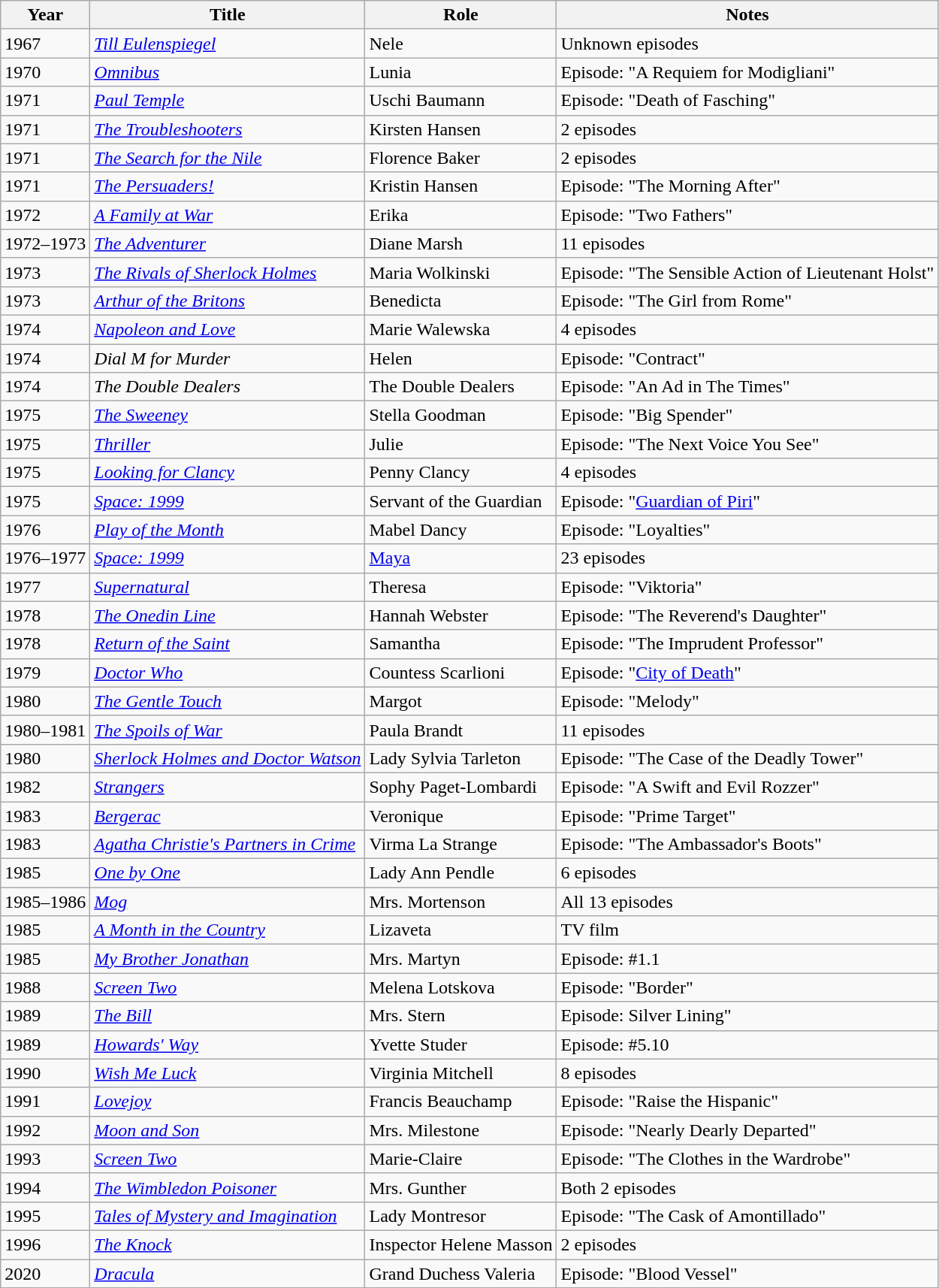<table class="wikitable">
<tr>
<th>Year</th>
<th>Title</th>
<th>Role</th>
<th>Notes</th>
</tr>
<tr>
<td>1967</td>
<td><em><a href='#'>Till Eulenspiegel</a></em></td>
<td>Nele</td>
<td>Unknown episodes</td>
</tr>
<tr>
<td>1970</td>
<td><em><a href='#'>Omnibus</a></em></td>
<td>Lunia</td>
<td>Episode: "A Requiem for Modigliani"</td>
</tr>
<tr>
<td>1971</td>
<td><em><a href='#'>Paul Temple</a></em></td>
<td>Uschi Baumann</td>
<td>Episode: "Death of Fasching"</td>
</tr>
<tr>
<td>1971</td>
<td><em><a href='#'>The Troubleshooters</a></em></td>
<td>Kirsten Hansen</td>
<td>2 episodes</td>
</tr>
<tr>
<td>1971</td>
<td><em><a href='#'>The Search for the Nile</a></em></td>
<td>Florence Baker</td>
<td>2 episodes</td>
</tr>
<tr>
<td>1971</td>
<td><em><a href='#'>The Persuaders!</a></em></td>
<td>Kristin Hansen</td>
<td>Episode: "The Morning After"</td>
</tr>
<tr>
<td>1972</td>
<td><em><a href='#'>A Family at War</a></em></td>
<td>Erika</td>
<td>Episode: "Two Fathers"</td>
</tr>
<tr>
<td>1972–1973</td>
<td><em><a href='#'>The Adventurer</a></em></td>
<td>Diane Marsh</td>
<td>11 episodes</td>
</tr>
<tr>
<td>1973</td>
<td><em><a href='#'>The Rivals of Sherlock Holmes</a></em></td>
<td>Maria Wolkinski</td>
<td>Episode: "The Sensible Action of Lieutenant Holst"</td>
</tr>
<tr>
<td>1973</td>
<td><em><a href='#'>Arthur of the Britons</a></em></td>
<td>Benedicta</td>
<td>Episode: "The Girl from Rome"</td>
</tr>
<tr>
<td>1974</td>
<td><em><a href='#'>Napoleon and Love</a></em></td>
<td>Marie Walewska</td>
<td>4 episodes</td>
</tr>
<tr>
<td>1974</td>
<td><em>Dial M for Murder</em></td>
<td>Helen</td>
<td>Episode: "Contract"</td>
</tr>
<tr>
<td>1974</td>
<td><em>The Double Dealers</em></td>
<td>The Double Dealers</td>
<td>Episode: "An Ad in The Times"</td>
</tr>
<tr>
<td>1975</td>
<td><em><a href='#'>The Sweeney</a></em></td>
<td>Stella Goodman</td>
<td>Episode: "Big Spender"</td>
</tr>
<tr>
<td>1975</td>
<td><em><a href='#'>Thriller</a></em></td>
<td>Julie</td>
<td>Episode: "The Next Voice You See"</td>
</tr>
<tr>
<td>1975</td>
<td><em><a href='#'>Looking for Clancy</a></em></td>
<td>Penny Clancy</td>
<td>4 episodes</td>
</tr>
<tr>
<td>1975</td>
<td><em><a href='#'>Space: 1999</a></em></td>
<td>Servant of the Guardian</td>
<td>Episode: "<a href='#'>Guardian of Piri</a>"</td>
</tr>
<tr>
<td>1976</td>
<td><em><a href='#'>Play of the Month</a></em></td>
<td>Mabel Dancy</td>
<td>Episode: "Loyalties"</td>
</tr>
<tr>
<td>1976–1977</td>
<td><em><a href='#'>Space: 1999</a></em></td>
<td><a href='#'>Maya</a></td>
<td>23 episodes</td>
</tr>
<tr>
<td>1977</td>
<td><em><a href='#'>Supernatural</a></em></td>
<td>Theresa</td>
<td>Episode: "Viktoria"</td>
</tr>
<tr>
<td>1978</td>
<td><em><a href='#'>The Onedin Line</a></em></td>
<td>Hannah Webster</td>
<td>Episode: "The Reverend's Daughter"</td>
</tr>
<tr>
<td>1978</td>
<td><em><a href='#'>Return of the Saint</a></em></td>
<td>Samantha</td>
<td>Episode: "The Imprudent Professor"</td>
</tr>
<tr>
<td>1979</td>
<td><em><a href='#'>Doctor Who</a></em></td>
<td>Countess Scarlioni</td>
<td>Episode: "<a href='#'>City of Death</a>"</td>
</tr>
<tr>
<td>1980</td>
<td><em><a href='#'>The Gentle Touch</a></em></td>
<td>Margot</td>
<td>Episode: "Melody"</td>
</tr>
<tr>
<td>1980–1981</td>
<td><em><a href='#'>The Spoils of War</a></em></td>
<td>Paula Brandt</td>
<td>11 episodes</td>
</tr>
<tr>
<td>1980</td>
<td><em><a href='#'>Sherlock Holmes and Doctor Watson</a></em></td>
<td>Lady Sylvia Tarleton</td>
<td>Episode: "The Case of the Deadly Tower"</td>
</tr>
<tr>
<td>1982</td>
<td><em><a href='#'>Strangers</a></em></td>
<td>Sophy Paget-Lombardi</td>
<td>Episode: "A Swift and Evil Rozzer"</td>
</tr>
<tr>
<td>1983</td>
<td><em><a href='#'>Bergerac</a></em></td>
<td>Veronique</td>
<td>Episode: "Prime Target"</td>
</tr>
<tr>
<td>1983</td>
<td><em><a href='#'>Agatha Christie's Partners in Crime</a></em></td>
<td>Virma La Strange</td>
<td>Episode: "The Ambassador's Boots"</td>
</tr>
<tr>
<td>1985</td>
<td><em><a href='#'>One by One</a></em></td>
<td>Lady Ann Pendle</td>
<td>6 episodes</td>
</tr>
<tr>
<td>1985–1986</td>
<td><em><a href='#'>Mog</a></em></td>
<td>Mrs. Mortenson</td>
<td>All 13 episodes</td>
</tr>
<tr>
<td>1985</td>
<td><em><a href='#'>A Month in the Country</a></em></td>
<td>Lizaveta</td>
<td>TV film</td>
</tr>
<tr>
<td>1985</td>
<td><em><a href='#'>My Brother Jonathan</a></em></td>
<td>Mrs. Martyn</td>
<td>Episode: #1.1</td>
</tr>
<tr>
<td>1988</td>
<td><em><a href='#'>Screen Two</a></em></td>
<td>Melena Lotskova</td>
<td>Episode: "Border"</td>
</tr>
<tr>
<td>1989</td>
<td><em><a href='#'>The Bill</a></em></td>
<td>Mrs. Stern</td>
<td>Episode: Silver Lining"</td>
</tr>
<tr>
<td>1989</td>
<td><em><a href='#'>Howards' Way</a></em></td>
<td>Yvette Studer</td>
<td>Episode: #5.10</td>
</tr>
<tr>
<td>1990</td>
<td><em><a href='#'>Wish Me Luck</a></em></td>
<td>Virginia Mitchell</td>
<td>8 episodes</td>
</tr>
<tr>
<td>1991</td>
<td><em><a href='#'>Lovejoy</a></em></td>
<td>Francis Beauchamp</td>
<td>Episode: "Raise the Hispanic"</td>
</tr>
<tr>
<td>1992</td>
<td><em><a href='#'>Moon and Son</a></em></td>
<td>Mrs. Milestone</td>
<td>Episode: "Nearly Dearly Departed"</td>
</tr>
<tr>
<td>1993</td>
<td><em><a href='#'>Screen Two</a></em></td>
<td>Marie-Claire</td>
<td>Episode: "The Clothes in the Wardrobe"</td>
</tr>
<tr>
<td>1994</td>
<td><em><a href='#'>The Wimbledon Poisoner</a></em></td>
<td>Mrs. Gunther</td>
<td>Both 2 episodes</td>
</tr>
<tr>
<td>1995</td>
<td><em><a href='#'>Tales of Mystery and Imagination</a></em></td>
<td>Lady Montresor</td>
<td>Episode: "The Cask of Amontillado"</td>
</tr>
<tr>
<td>1996</td>
<td><em><a href='#'>The Knock</a></em></td>
<td>Inspector Helene Masson</td>
<td>2 episodes</td>
</tr>
<tr>
<td>2020</td>
<td><em><a href='#'>Dracula</a></em></td>
<td>Grand Duchess Valeria</td>
<td>Episode: "Blood Vessel"</td>
</tr>
</table>
